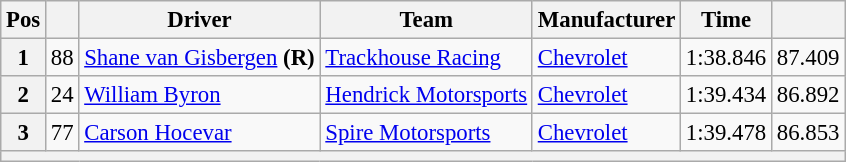<table class="wikitable" style="font-size:95%">
<tr>
<th>Pos</th>
<th></th>
<th>Driver</th>
<th>Team</th>
<th>Manufacturer</th>
<th>Time</th>
<th></th>
</tr>
<tr>
<th>1</th>
<td>88</td>
<td><a href='#'>Shane van Gisbergen</a> <strong>(R)</strong></td>
<td><a href='#'>Trackhouse Racing</a></td>
<td><a href='#'>Chevrolet</a></td>
<td>1:38.846</td>
<td>87.409</td>
</tr>
<tr>
<th>2</th>
<td>24</td>
<td><a href='#'>William Byron</a></td>
<td><a href='#'>Hendrick Motorsports</a></td>
<td><a href='#'>Chevrolet</a></td>
<td>1:39.434</td>
<td>86.892</td>
</tr>
<tr>
<th>3</th>
<td>77</td>
<td><a href='#'>Carson Hocevar</a></td>
<td><a href='#'>Spire Motorsports</a></td>
<td><a href='#'>Chevrolet</a></td>
<td>1:39.478</td>
<td>86.853</td>
</tr>
<tr>
<th colspan="7"></th>
</tr>
</table>
